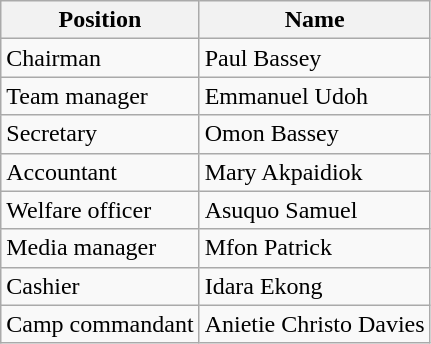<table class="wikitable" style="text-align:center;">
<tr>
<th>Position</th>
<th>Name</th>
</tr>
<tr>
<td style="text-align:left;">Chairman</td>
<td style="text-align:left;"> Paul Bassey</td>
</tr>
<tr>
<td style="text-align:left;">Team manager</td>
<td style="text-align:left;"> Emmanuel Udoh</td>
</tr>
<tr>
<td style="text-align:left;">Secretary</td>
<td style="text-align:left;"> Omon Bassey</td>
</tr>
<tr>
<td style="text-align:left;">Accountant</td>
<td style="text-align:left;"> Mary Akpaidiok</td>
</tr>
<tr>
<td style="text-align:left;">Welfare officer</td>
<td style="text-align:left;"> Asuquo Samuel</td>
</tr>
<tr>
<td style="text-align:left;">Media manager</td>
<td style="text-align:left;"> Mfon Patrick</td>
</tr>
<tr>
<td style="text-align:left;">Cashier</td>
<td style="text-align:left;"> Idara Ekong</td>
</tr>
<tr>
<td style="text-align:left;">Camp commandant</td>
<td style="text-align:left;"> Anietie Christo Davies</td>
</tr>
</table>
